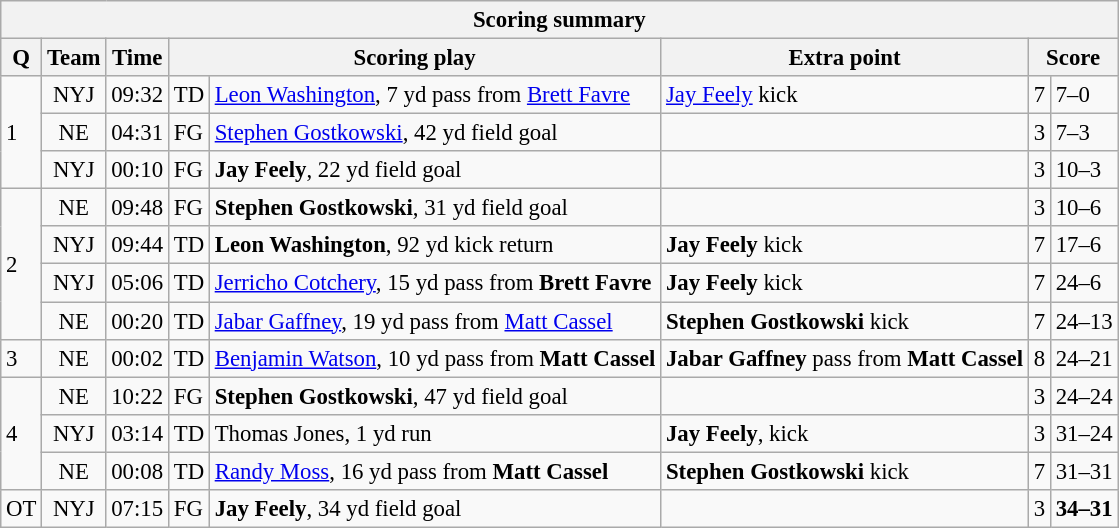<table class="wikitable" style="font-size: 95%;">
<tr>
<th colspan=8>Scoring summary</th>
</tr>
<tr>
<th>Q</th>
<th>Team</th>
<th>Time</th>
<th colspan=2>Scoring play</th>
<th>Extra point</th>
<th colspan=2>Score</th>
</tr>
<tr>
<td rowspan=3>1</td>
<td align=center>NYJ</td>
<td align=right>09:32</td>
<td>TD</td>
<td><a href='#'>Leon Washington</a>, 7 yd pass from <a href='#'>Brett Favre</a></td>
<td><a href='#'>Jay Feely</a> kick</td>
<td>7</td>
<td>7–0</td>
</tr>
<tr>
<td align=center>NE</td>
<td align=right>04:31</td>
<td>FG</td>
<td><a href='#'>Stephen Gostkowski</a>, 42 yd field goal</td>
<td></td>
<td>3</td>
<td>7–3</td>
</tr>
<tr>
<td align=center>NYJ</td>
<td align=right>00:10</td>
<td>FG</td>
<td><strong>Jay Feely</strong>, 22 yd field goal</td>
<td></td>
<td>3</td>
<td>10–3</td>
</tr>
<tr>
<td rowspan=4>2</td>
<td align=center>NE</td>
<td align=right>09:48</td>
<td>FG</td>
<td><strong>Stephen Gostkowski</strong>, 31 yd field goal</td>
<td></td>
<td>3</td>
<td>10–6</td>
</tr>
<tr>
<td align=center>NYJ</td>
<td align=right>09:44</td>
<td>TD</td>
<td><strong>Leon Washington</strong>, 92 yd kick return</td>
<td><strong>Jay Feely</strong> kick</td>
<td>7</td>
<td>17–6</td>
</tr>
<tr>
<td align=center>NYJ</td>
<td align=right>05:06</td>
<td>TD</td>
<td><a href='#'>Jerricho Cotchery</a>, 15 yd pass from <strong>Brett Favre</strong></td>
<td><strong>Jay Feely</strong> kick</td>
<td>7</td>
<td>24–6</td>
</tr>
<tr>
<td align=center>NE</td>
<td align=right>00:20</td>
<td>TD</td>
<td><a href='#'>Jabar Gaffney</a>, 19 yd pass from <a href='#'>Matt Cassel</a></td>
<td><strong>Stephen Gostkowski</strong> kick</td>
<td>7</td>
<td>24–13</td>
</tr>
<tr>
<td>3</td>
<td align=center>NE</td>
<td align=right>00:02</td>
<td>TD</td>
<td><a href='#'>Benjamin Watson</a>, 10 yd pass from <strong>Matt Cassel</strong></td>
<td><strong>Jabar Gaffney</strong> pass from <strong>Matt Cassel</strong></td>
<td>8</td>
<td>24–21</td>
</tr>
<tr>
<td rowspan=3>4</td>
<td align=center>NE</td>
<td align=right>10:22</td>
<td>FG</td>
<td><strong>Stephen Gostkowski</strong>, 47 yd field goal</td>
<td></td>
<td>3</td>
<td>24–24</td>
</tr>
<tr>
<td align=center>NYJ</td>
<td align=right>03:14</td>
<td>TD</td>
<td>Thomas Jones, 1 yd run</td>
<td><strong>Jay Feely</strong>, kick</td>
<td>3</td>
<td>31–24</td>
</tr>
<tr>
<td align=center>NE</td>
<td align=right>00:08</td>
<td>TD</td>
<td><a href='#'>Randy Moss</a>, 16 yd pass from <strong>Matt Cassel</strong></td>
<td><strong>Stephen Gostkowski</strong> kick</td>
<td>7</td>
<td>31–31</td>
</tr>
<tr>
<td>OT</td>
<td align=center>NYJ</td>
<td align=right>07:15</td>
<td>FG</td>
<td><strong>Jay Feely</strong>, 34 yd field goal</td>
<td></td>
<td>3</td>
<td><strong>34–31</strong></td>
</tr>
</table>
